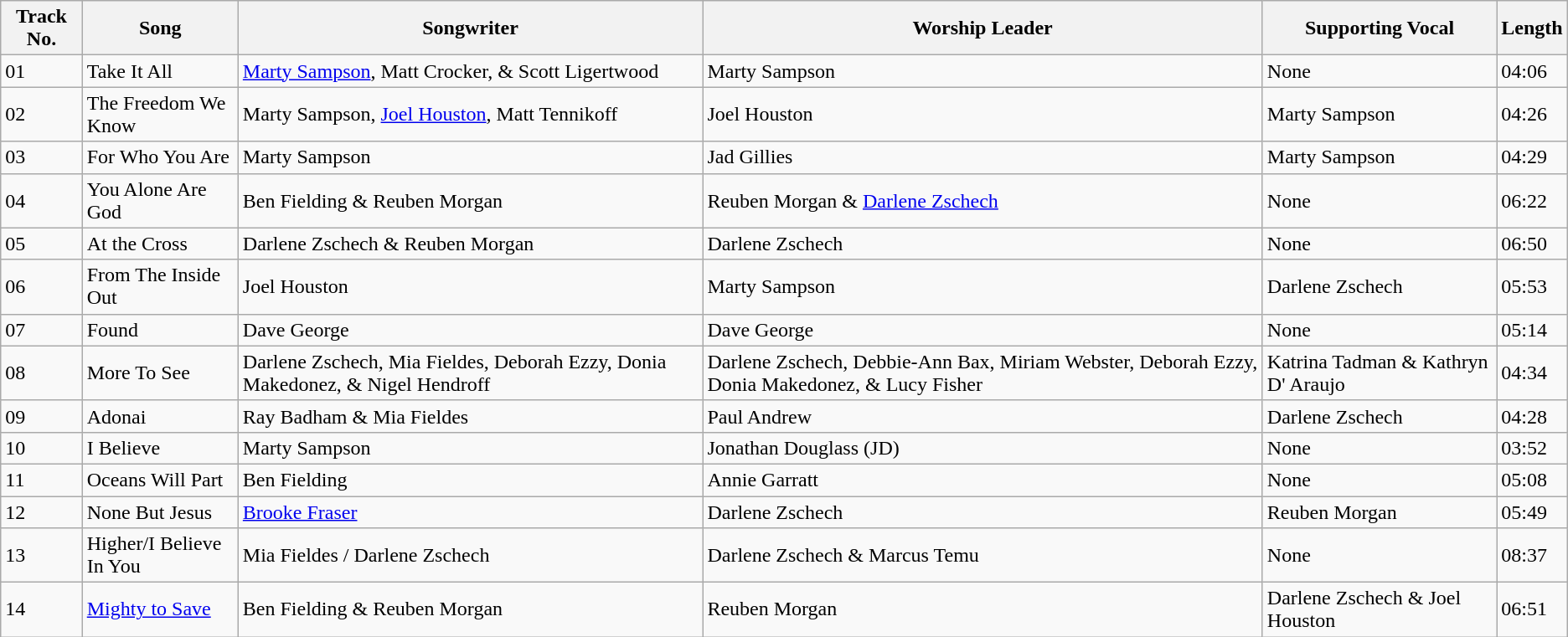<table class="wikitable">
<tr>
<th>Track No.</th>
<th>Song</th>
<th>Songwriter</th>
<th>Worship Leader</th>
<th>Supporting Vocal</th>
<th>Length</th>
</tr>
<tr>
<td>01</td>
<td>Take It All</td>
<td><a href='#'>Marty Sampson</a>, Matt Crocker, & Scott Ligertwood</td>
<td>Marty Sampson</td>
<td>None</td>
<td>04:06</td>
</tr>
<tr>
<td>02</td>
<td>The Freedom We Know</td>
<td>Marty Sampson, <a href='#'>Joel Houston</a>, Matt Tennikoff</td>
<td>Joel Houston</td>
<td>Marty Sampson</td>
<td>04:26</td>
</tr>
<tr>
<td>03</td>
<td>For Who You Are</td>
<td>Marty Sampson</td>
<td>Jad Gillies</td>
<td>Marty Sampson</td>
<td>04:29</td>
</tr>
<tr>
<td>04</td>
<td>You Alone Are God</td>
<td>Ben Fielding & Reuben Morgan</td>
<td>Reuben Morgan & <a href='#'>Darlene Zschech</a></td>
<td>None</td>
<td>06:22</td>
</tr>
<tr>
<td>05</td>
<td>At the Cross</td>
<td>Darlene Zschech & Reuben Morgan</td>
<td>Darlene Zschech</td>
<td>None</td>
<td>06:50</td>
</tr>
<tr>
<td>06</td>
<td>From The Inside Out</td>
<td>Joel Houston</td>
<td>Marty Sampson</td>
<td>Darlene Zschech</td>
<td>05:53</td>
</tr>
<tr>
<td>07</td>
<td>Found</td>
<td>Dave George</td>
<td>Dave George</td>
<td>None</td>
<td>05:14</td>
</tr>
<tr>
<td>08</td>
<td>More To See</td>
<td>Darlene Zschech, Mia Fieldes, Deborah Ezzy, Donia Makedonez, & Nigel Hendroff</td>
<td>Darlene Zschech, Debbie-Ann Bax, Miriam Webster, Deborah Ezzy, Donia Makedonez, & Lucy Fisher</td>
<td>Katrina Tadman & Kathryn D' Araujo</td>
<td>04:34</td>
</tr>
<tr>
<td>09</td>
<td>Adonai</td>
<td>Ray Badham & Mia Fieldes</td>
<td>Paul Andrew</td>
<td>Darlene Zschech</td>
<td>04:28</td>
</tr>
<tr>
<td>10</td>
<td>I Believe</td>
<td>Marty Sampson</td>
<td>Jonathan Douglass (JD)</td>
<td>None</td>
<td>03:52</td>
</tr>
<tr>
<td>11</td>
<td>Oceans Will Part</td>
<td>Ben Fielding</td>
<td>Annie Garratt</td>
<td>None</td>
<td>05:08</td>
</tr>
<tr>
<td>12</td>
<td>None But Jesus</td>
<td><a href='#'>Brooke Fraser</a></td>
<td>Darlene Zschech</td>
<td>Reuben Morgan</td>
<td>05:49</td>
</tr>
<tr>
<td>13</td>
<td>Higher/I Believe In You</td>
<td>Mia Fieldes / Darlene Zschech</td>
<td>Darlene Zschech & Marcus Temu</td>
<td>None</td>
<td>08:37</td>
</tr>
<tr>
<td>14</td>
<td><a href='#'>Mighty to Save</a></td>
<td>Ben Fielding & Reuben Morgan</td>
<td>Reuben Morgan</td>
<td>Darlene Zschech & Joel Houston</td>
<td>06:51</td>
</tr>
</table>
